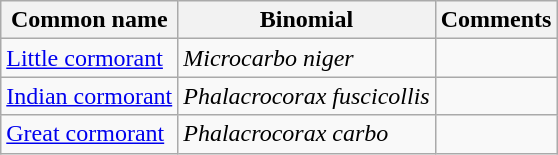<table class="wikitable">
<tr>
<th>Common name</th>
<th>Binomial</th>
<th>Comments</th>
</tr>
<tr>
<td><a href='#'>Little cormorant</a></td>
<td><em>Microcarbo niger</em></td>
<td></td>
</tr>
<tr>
<td><a href='#'>Indian cormorant</a></td>
<td><em>Phalacrocorax fuscicollis</em></td>
<td></td>
</tr>
<tr>
<td><a href='#'>Great cormorant</a></td>
<td><em>Phalacrocorax carbo</em></td>
<td></td>
</tr>
</table>
